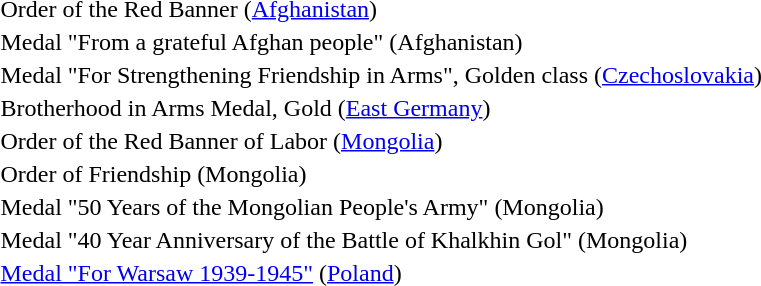<table>
<tr>
<td></td>
<td>Order of the Red Banner  (<a href='#'>Afghanistan</a>)</td>
</tr>
<tr>
<td></td>
<td>Medal "From a grateful Afghan people" (Afghanistan)</td>
</tr>
<tr>
<td></td>
<td>Medal "For Strengthening Friendship in Arms", Golden class (<a href='#'>Czechoslovakia</a>)</td>
</tr>
<tr>
<td></td>
<td>Brotherhood in Arms Medal, Gold (<a href='#'>East Germany</a>)</td>
</tr>
<tr>
<td></td>
<td>Order of the Red Banner of Labor (<a href='#'>Mongolia</a>)</td>
</tr>
<tr>
<td></td>
<td>Order of Friendship (Mongolia)</td>
</tr>
<tr>
<td></td>
<td>Medal "50 Years of the Mongolian People's Army" (Mongolia)</td>
</tr>
<tr>
<td></td>
<td>Medal "40 Year Anniversary of the Battle of Khalkhin Gol" (Mongolia)</td>
</tr>
<tr>
<td></td>
<td><a href='#'>Medal "For Warsaw 1939-1945"</a> (<a href='#'>Poland</a>)</td>
</tr>
<tr>
</tr>
</table>
